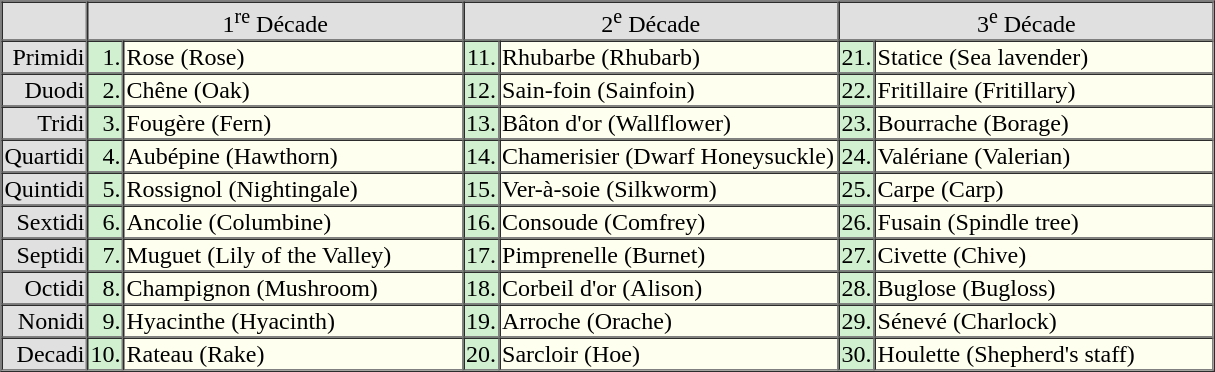<table border="1" cellspacing="0" cellpadding="1">
<tr bgcolor=#e0e0e0>
<td ALIGN="right"> </td>
<td ALIGN="center" colspan=2>1<sup>re</sup> Décade</td>
<td ALIGN="center" colspan=2>2<sup>e</sup> Décade</td>
<td ALIGN="center" colspan=2>3<sup>e</sup> Décade</td>
</tr>
<tr>
<td ALIGN="right" bgcolor=#e0e0e0>Primidi</td>
<td ALIGN="right" bgcolor=#d0f0d0>1.</td>
<td ALIGN="left"  bgcolor=#fffff0 width=28%>Rose (Rose)</td>
<td ALIGN="right" bgcolor=#d0f0d0>11.</td>
<td ALIGN="left"  bgcolor=#fffff0 width=28%>Rhubarbe (Rhubarb)</td>
<td ALIGN="right" bgcolor=#d0f0d0>21.</td>
<td ALIGN="left"  bgcolor=#fffff0 width=28%>Statice (Sea lavender)</td>
</tr>
<tr>
<td ALIGN="right" bgcolor=#e0e0e0>Duodi</td>
<td ALIGN="right" bgcolor=#d0f0d0>2.</td>
<td ALIGN="left"  bgcolor=#fffff0>Chêne (Oak)</td>
<td ALIGN="right" bgcolor=#d0f0d0>12.</td>
<td ALIGN="left"  bgcolor=#fffff0>Sain-foin (Sainfoin)</td>
<td ALIGN="right" bgcolor=#d0f0d0>22.</td>
<td ALIGN="left"  bgcolor=#fffff0>Fritillaire (Fritillary)</td>
</tr>
<tr>
<td ALIGN="right" bgcolor=#e0e0e0>Tridi</td>
<td ALIGN="right" bgcolor=#d0f0d0>3.</td>
<td ALIGN="left"  bgcolor=#fffff0>Fougère (Fern)</td>
<td ALIGN="right" bgcolor=#d0f0d0>13.</td>
<td ALIGN="left"  bgcolor=#fffff0>Bâton d'or (Wallflower)</td>
<td ALIGN="right" bgcolor=#d0f0d0>23.</td>
<td ALIGN="left"  bgcolor=#fffff0>Bourrache (Borage)</td>
</tr>
<tr>
<td ALIGN="right" bgcolor=#e0e0e0>Quartidi</td>
<td ALIGN="right" bgcolor=#d0f0d0>4.</td>
<td ALIGN="left"  bgcolor=#fffff0>Aubépine (Hawthorn)</td>
<td ALIGN="right" bgcolor=#d0f0d0>14.</td>
<td ALIGN="left"  bgcolor=#fffff0>Chamerisier (Dwarf Honeysuckle)</td>
<td ALIGN="right" bgcolor=#d0f0d0>24.</td>
<td ALIGN="left"  bgcolor=#fffff0>Valériane (Valerian)</td>
</tr>
<tr>
<td ALIGN="right" bgcolor=#e0e0e0><span>Quintidi</span></td>
<td ALIGN="right" bgcolor=#d0f0d0><span> 5.</span></td>
<td ALIGN="left"  bgcolor=#fffff0><span>Rossignol (Nightingale)</span></td>
<td ALIGN="right" bgcolor=#d0f0d0><span>15.</span></td>
<td ALIGN="left"  bgcolor=#fffff0><span>Ver-à-soie (Silkworm)</span></td>
<td ALIGN="right" bgcolor=#d0f0d0><span>25.</span></td>
<td ALIGN="left"  bgcolor=#fffff0><span>Carpe (Carp)</span></td>
</tr>
<tr>
<td ALIGN="right" bgcolor=#e0e0e0>Sextidi</td>
<td ALIGN="right" bgcolor=#d0f0d0>6.</td>
<td ALIGN="left"  bgcolor=#fffff0>Ancolie (Columbine)</td>
<td ALIGN="right" bgcolor=#d0f0d0>16.</td>
<td ALIGN="left"  bgcolor=#fffff0>Consoude (Comfrey)</td>
<td ALIGN="right" bgcolor=#d0f0d0>26.</td>
<td ALIGN="left"  bgcolor=#fffff0>Fusain (Spindle tree)</td>
</tr>
<tr>
<td ALIGN="right" bgcolor=#e0e0e0>Septidi</td>
<td ALIGN="right" bgcolor=#d0f0d0>7.</td>
<td ALIGN="left"  bgcolor=#fffff0>Muguet (Lily of the Valley)</td>
<td ALIGN="right" bgcolor=#d0f0d0>17.</td>
<td ALIGN="left"  bgcolor=#fffff0>Pimprenelle (Burnet)</td>
<td ALIGN="right" bgcolor=#d0f0d0>27.</td>
<td ALIGN="left"  bgcolor=#fffff0>Civette (Chive)</td>
</tr>
<tr>
<td ALIGN="right" bgcolor=#e0e0e0>Octidi</td>
<td ALIGN="right" bgcolor=#d0f0d0>8.</td>
<td ALIGN="left"  bgcolor=#fffff0>Champignon (Mushroom)</td>
<td ALIGN="right" bgcolor=#d0f0d0>18.</td>
<td ALIGN="left"  bgcolor=#fffff0>Corbeil d'or (Alison)</td>
<td ALIGN="right" bgcolor=#d0f0d0>28.</td>
<td ALIGN="left"  bgcolor=#fffff0>Buglose (Bugloss)</td>
</tr>
<tr>
<td ALIGN="right" bgcolor=#e0e0e0>Nonidi</td>
<td ALIGN="right" bgcolor=#d0f0d0>9.</td>
<td ALIGN="left"  bgcolor=#fffff0>Hyacinthe (Hyacinth)</td>
<td ALIGN="right" bgcolor=#d0f0d0>19.</td>
<td ALIGN="left"  bgcolor=#fffff0>Arroche (Orache)</td>
<td ALIGN="right" bgcolor=#d0f0d0>29.</td>
<td ALIGN="left"  bgcolor=#fffff0>Sénevé (Charlock)</td>
</tr>
<tr>
<td ALIGN="right" bgcolor=#e0e0e0><span>Decadi</span></td>
<td ALIGN="right" bgcolor=#d0f0d0><span>10.</span></td>
<td ALIGN="left"  bgcolor=#fffff0><span>Rateau (Rake)</span></td>
<td ALIGN="right" bgcolor=#d0f0d0><span>20.</span></td>
<td ALIGN="left"  bgcolor=#fffff0><span>Sarcloir (Hoe)</span></td>
<td ALIGN="right" bgcolor=#d0f0d0><span>30.</span></td>
<td ALIGN="left"  bgcolor=#fffff0><span>Houlette (Shepherd's staff)</span></td>
</tr>
</table>
